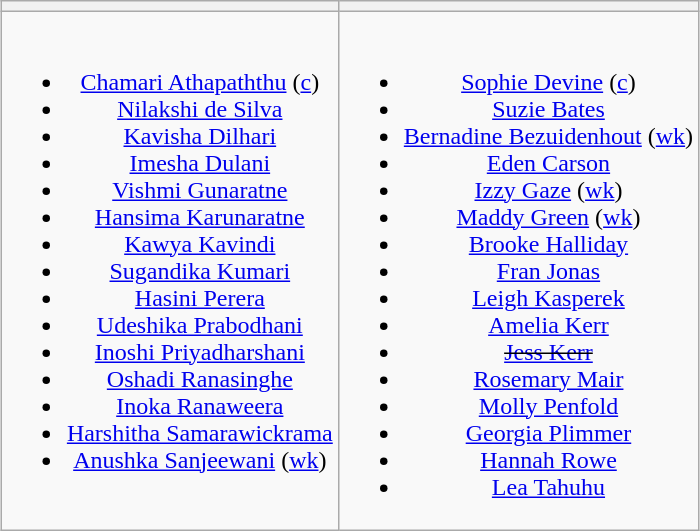<table class="wikitable" style="text-align:center; margin:auto">
<tr>
<th></th>
<th></th>
</tr>
<tr style="vertical-align:top">
<td><br><ul><li><a href='#'>Chamari Athapaththu</a> (<a href='#'>c</a>)</li><li><a href='#'>Nilakshi de Silva</a></li><li><a href='#'>Kavisha Dilhari</a></li><li><a href='#'>Imesha Dulani</a></li><li><a href='#'>Vishmi Gunaratne</a></li><li><a href='#'>Hansima Karunaratne</a></li><li><a href='#'>Kawya Kavindi</a></li><li><a href='#'>Sugandika Kumari</a></li><li><a href='#'>Hasini Perera</a></li><li><a href='#'>Udeshika Prabodhani</a></li><li><a href='#'>Inoshi Priyadharshani</a></li><li><a href='#'>Oshadi Ranasinghe</a></li><li><a href='#'>Inoka Ranaweera</a></li><li><a href='#'>Harshitha Samarawickrama</a></li><li><a href='#'>Anushka Sanjeewani</a> (<a href='#'>wk</a>)</li></ul></td>
<td><br><ul><li><a href='#'>Sophie Devine</a> (<a href='#'>c</a>)</li><li><a href='#'>Suzie Bates</a></li><li><a href='#'>Bernadine Bezuidenhout</a> (<a href='#'>wk</a>)</li><li><a href='#'>Eden Carson</a></li><li><a href='#'>Izzy Gaze</a> (<a href='#'>wk</a>)</li><li><a href='#'>Maddy Green</a> (<a href='#'>wk</a>)</li><li><a href='#'>Brooke Halliday</a></li><li><a href='#'>Fran Jonas</a></li><li><a href='#'>Leigh Kasperek</a></li><li><a href='#'>Amelia Kerr</a></li><li><s><a href='#'>Jess Kerr</a></s></li><li><a href='#'>Rosemary Mair</a></li><li><a href='#'>Molly Penfold</a></li><li><a href='#'>Georgia Plimmer</a></li><li><a href='#'>Hannah Rowe</a></li><li><a href='#'>Lea Tahuhu</a></li></ul></td>
</tr>
</table>
